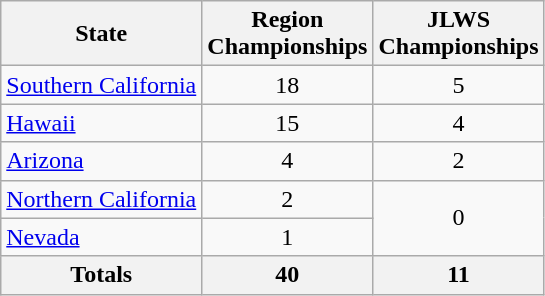<table class="wikitable">
<tr>
<th>State</th>
<th>Region<br>Championships</th>
<th>JLWS<br>Championships</th>
</tr>
<tr>
<td> <a href='#'>Southern California</a></td>
<td align=center>18</td>
<td align="center">5</td>
</tr>
<tr>
<td> <a href='#'>Hawaii</a></td>
<td align=center>15</td>
<td align="center">4</td>
</tr>
<tr>
<td> <a href='#'>Arizona</a></td>
<td align=center>4</td>
<td align=center>2</td>
</tr>
<tr>
<td> <a href='#'>Northern California</a></td>
<td align=center>2</td>
<td align=center rowspan=2>0</td>
</tr>
<tr>
<td> <a href='#'>Nevada</a></td>
<td align=center>1</td>
</tr>
<tr>
<th>Totals</th>
<th>40</th>
<th>11</th>
</tr>
</table>
